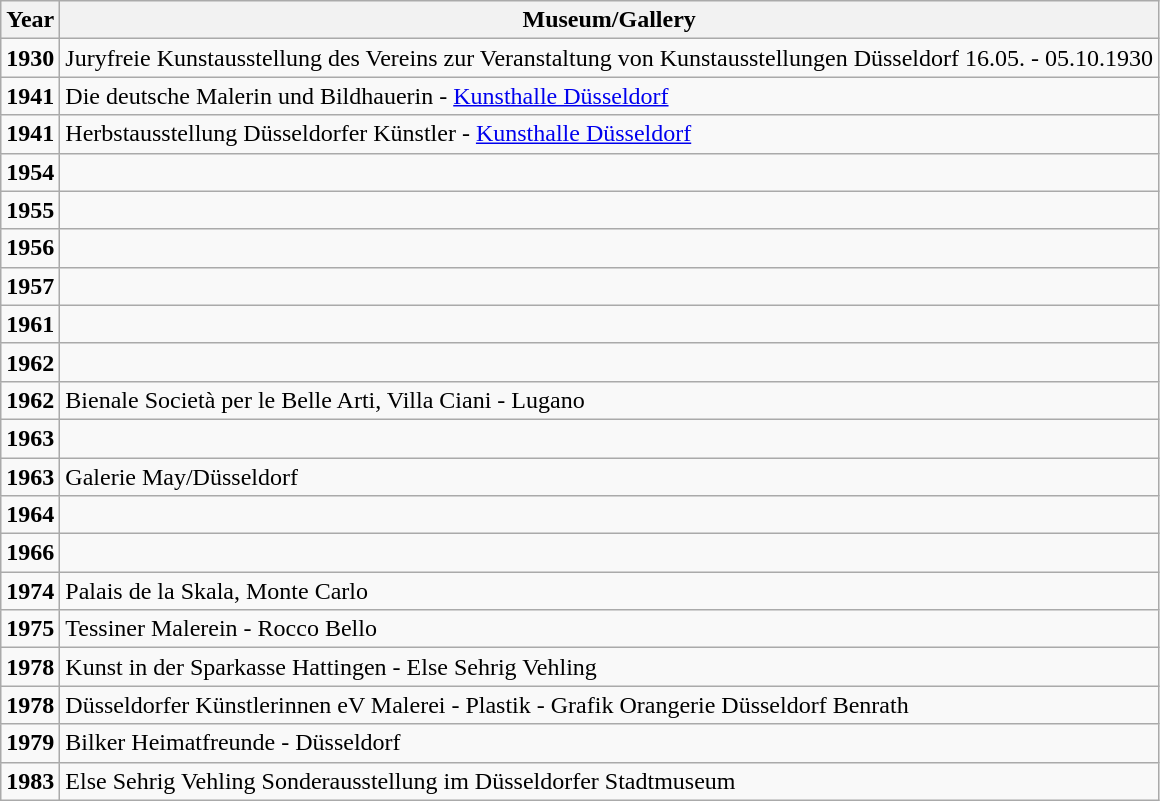<table class="wikitable">
<tr>
<th>Year</th>
<th>Museum/Gallery</th>
</tr>
<tr>
<td><strong>1930</strong></td>
<td>Juryfreie Kunstausstellung des Vereins zur Veranstaltung von Kunstausstellungen Düsseldorf 16.05. - 05.10.1930</td>
</tr>
<tr>
<td><strong>1941</strong></td>
<td>Die deutsche Malerin und Bildhauerin - <a href='#'>Kunsthalle Düsseldorf</a></td>
</tr>
<tr>
<td><strong>1941</strong></td>
<td>Herbstausstellung Düsseldorfer Künstler - <a href='#'>Kunsthalle Düsseldorf</a></td>
</tr>
<tr>
<td><strong>1954</strong></td>
<td></td>
</tr>
<tr>
<td><strong>1955</strong></td>
<td></td>
</tr>
<tr>
<td><strong>1956</strong></td>
<td></td>
</tr>
<tr>
<td><strong>1957</strong></td>
<td></td>
</tr>
<tr>
<td><strong>1961</strong></td>
<td></td>
</tr>
<tr>
<td><strong>1962</strong></td>
<td></td>
</tr>
<tr>
<td><strong>1962</strong></td>
<td>Bienale Società per le Belle Arti, Villa Ciani - Lugano</td>
</tr>
<tr>
<td><strong>1963</strong></td>
<td></td>
</tr>
<tr>
<td><strong>1963</strong></td>
<td>Galerie May/Düsseldorf</td>
</tr>
<tr>
<td><strong>1964</strong></td>
<td></td>
</tr>
<tr>
<td><strong>1966</strong></td>
<td></td>
</tr>
<tr>
<td><strong>1974</strong></td>
<td>Palais de la Skala, Monte Carlo</td>
</tr>
<tr>
<td><strong>1975</strong></td>
<td>Tessiner Malerein - Rocco Bello</td>
</tr>
<tr>
<td><strong>1978</strong></td>
<td>Kunst in der Sparkasse Hattingen - Else Sehrig Vehling</td>
</tr>
<tr>
<td><strong>1978</strong></td>
<td>Düsseldorfer Künstlerinnen eV Malerei - Plastik - Grafik  Orangerie Düsseldorf Benrath</td>
</tr>
<tr>
<td><strong>1979</strong></td>
<td>Bilker Heimatfreunde - Düsseldorf</td>
</tr>
<tr>
<td><strong>1983</strong></td>
<td>Else Sehrig Vehling Sonderausstellung im Düsseldorfer Stadtmuseum</td>
</tr>
</table>
